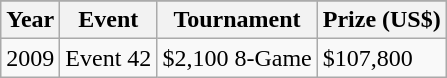<table class="wikitable" border="1">
<tr>
</tr>
<tr>
<th>Year</th>
<th>Event</th>
<th>Tournament</th>
<th>Prize (US$)</th>
</tr>
<tr>
<td>2009</td>
<td>Event 42</td>
<td>$2,100 8-Game</td>
<td>$107,800</td>
</tr>
</table>
